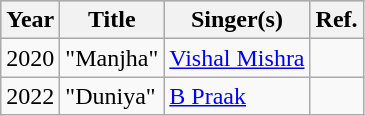<table class="wikitable plainrowheaders">
<tr style="background:#ccc; text-align:center;">
<th scope="col">Year</th>
<th scope="col">Title</th>
<th scope="col">Singer(s)</th>
<th>Ref.</th>
</tr>
<tr>
<td>2020</td>
<td>"Manjha"</td>
<td><a href='#'>Vishal Mishra</a></td>
<td></td>
</tr>
<tr>
<td>2022</td>
<td>"Duniya"</td>
<td><a href='#'>B Praak</a></td>
<td></td>
</tr>
</table>
